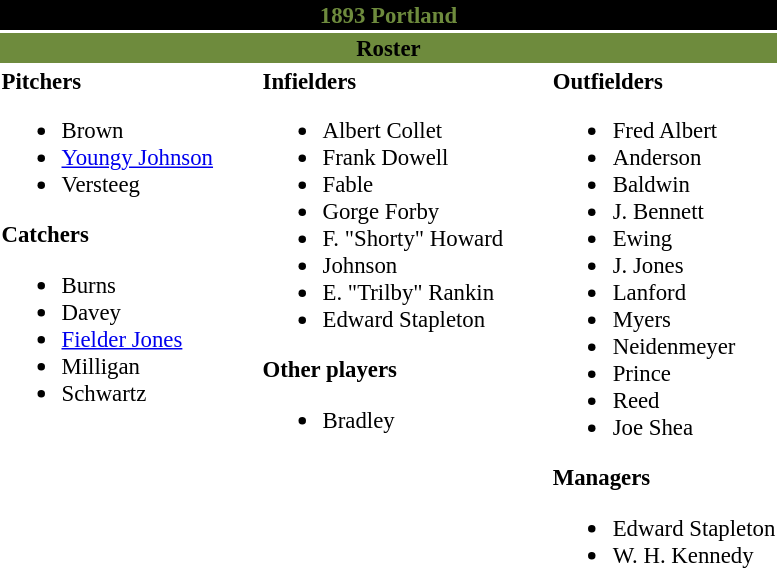<table class="toccolours" style="font-size: 95%;">
<tr>
<th colspan=10 style="background-color: #000000; color: #6E8B3D; text-align: center;">1893 Portland</th>
</tr>
<tr>
<td colspan=10 style="background-color: #6E8B3D; color: #000000; text-align: center;"><strong>Roster</strong></td>
</tr>
<tr>
<td valign="top"><strong>Pitchers</strong><br><ul><li>Brown</li><li><a href='#'>Youngy Johnson</a></li><li>Versteeg</li></ul><strong>Catchers</strong><ul><li>Burns</li><li>Davey</li><li><a href='#'>Fielder Jones</a></li><li>Milligan</li><li>Schwartz</li></ul></td>
<td width="25px"></td>
<td valign="top"><strong>Infielders</strong><br><ul><li>Albert Collet</li><li>Frank Dowell</li><li>Fable</li><li>Gorge Forby</li><li>F. "Shorty" Howard</li><li>Johnson</li><li>E. "Trilby" Rankin</li><li>Edward Stapleton</li></ul><strong>Other players</strong><ul><li>Bradley</li></ul></td>
<td width="25px"></td>
<td valign="top"><strong>Outfielders</strong><br><ul><li>Fred Albert</li><li>Anderson</li><li>Baldwin</li><li>J. Bennett</li><li>Ewing</li><li>J. Jones</li><li>Lanford</li><li>Myers</li><li>Neidenmeyer</li><li>Prince</li><li>Reed</li><li>Joe Shea</li></ul><strong>Managers</strong><ul><li>Edward Stapleton</li><li>W. H. Kennedy</li></ul></td>
</tr>
</table>
